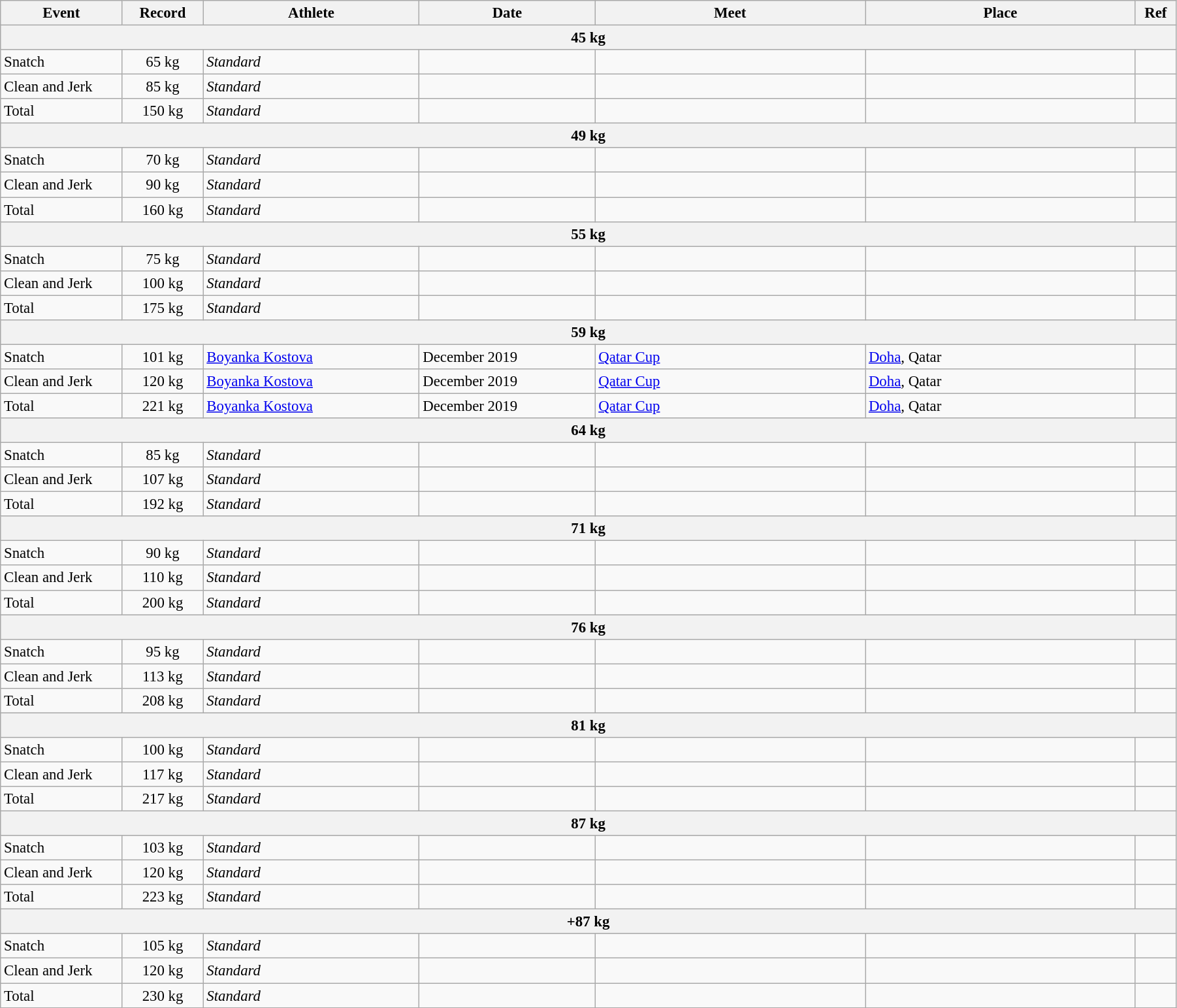<table class="wikitable" style="font-size:95%; width: 95%;">
<tr>
<th width=9%>Event</th>
<th width=6%>Record</th>
<th width=16%>Athlete</th>
<th width=13%>Date</th>
<th width=20%>Meet</th>
<th width=20%>Place</th>
<th width=3%>Ref</th>
</tr>
<tr bgcolor="#DDDDDD">
<th colspan="7">45 kg</th>
</tr>
<tr>
<td>Snatch</td>
<td align="center">65 kg</td>
<td><em>Standard</em></td>
<td></td>
<td></td>
<td></td>
<td></td>
</tr>
<tr>
<td>Clean and Jerk</td>
<td align="center">85 kg</td>
<td><em>Standard</em></td>
<td></td>
<td></td>
<td></td>
<td></td>
</tr>
<tr>
<td>Total</td>
<td align="center">150 kg</td>
<td><em>Standard</em></td>
<td></td>
<td></td>
<td></td>
<td></td>
</tr>
<tr bgcolor="#DDDDDD">
<th colspan="7">49 kg</th>
</tr>
<tr>
<td>Snatch</td>
<td align="center">70 kg</td>
<td><em>Standard</em></td>
<td></td>
<td></td>
<td></td>
<td></td>
</tr>
<tr>
<td>Clean and Jerk</td>
<td align="center">90 kg</td>
<td><em>Standard</em></td>
<td></td>
<td></td>
<td></td>
<td></td>
</tr>
<tr>
<td>Total</td>
<td align="center">160 kg</td>
<td><em>Standard</em></td>
<td></td>
<td></td>
<td></td>
<td></td>
</tr>
<tr bgcolor="#DDDDDD">
<th colspan="7">55 kg</th>
</tr>
<tr>
<td>Snatch</td>
<td align="center">75 kg</td>
<td><em>Standard</em></td>
<td></td>
<td></td>
<td></td>
<td></td>
</tr>
<tr>
<td>Clean and Jerk</td>
<td align="center">100 kg</td>
<td><em>Standard</em></td>
<td></td>
<td></td>
<td></td>
<td></td>
</tr>
<tr>
<td>Total</td>
<td align="center">175 kg</td>
<td><em>Standard</em></td>
<td></td>
<td></td>
<td></td>
<td></td>
</tr>
<tr bgcolor="#DDDDDD">
<th colspan="7">59 kg</th>
</tr>
<tr>
<td>Snatch</td>
<td align="center">101 kg</td>
<td><a href='#'>Boyanka Kostova</a></td>
<td>December 2019</td>
<td><a href='#'>Qatar Cup</a></td>
<td><a href='#'>Doha</a>, Qatar</td>
<td></td>
</tr>
<tr>
<td>Clean and Jerk</td>
<td align="center">120 kg</td>
<td><a href='#'>Boyanka Kostova</a></td>
<td>December 2019</td>
<td><a href='#'>Qatar Cup</a></td>
<td><a href='#'>Doha</a>, Qatar</td>
<td></td>
</tr>
<tr>
<td>Total</td>
<td align="center">221 kg</td>
<td><a href='#'>Boyanka Kostova</a></td>
<td>December 2019</td>
<td><a href='#'>Qatar Cup</a></td>
<td><a href='#'>Doha</a>, Qatar</td>
<td></td>
</tr>
<tr bgcolor="#DDDDDD">
<th colspan="7">64 kg</th>
</tr>
<tr>
<td>Snatch</td>
<td align="center">85 kg</td>
<td><em>Standard</em></td>
<td></td>
<td></td>
<td></td>
<td></td>
</tr>
<tr>
<td>Clean and Jerk</td>
<td align="center">107 kg</td>
<td><em>Standard</em></td>
<td></td>
<td></td>
<td></td>
<td></td>
</tr>
<tr>
<td>Total</td>
<td align="center">192 kg</td>
<td><em>Standard</em></td>
<td></td>
<td></td>
<td></td>
<td></td>
</tr>
<tr bgcolor="#DDDDDD">
<th colspan="7">71 kg</th>
</tr>
<tr>
<td>Snatch</td>
<td align="center">90 kg</td>
<td><em>Standard</em></td>
<td></td>
<td></td>
<td></td>
<td></td>
</tr>
<tr>
<td>Clean and Jerk</td>
<td align="center">110 kg</td>
<td><em>Standard</em></td>
<td></td>
<td></td>
<td></td>
<td></td>
</tr>
<tr>
<td>Total</td>
<td align="center">200 kg</td>
<td><em>Standard</em></td>
<td></td>
<td></td>
<td></td>
<td></td>
</tr>
<tr bgcolor="#DDDDDD">
<th colspan="7">76 kg</th>
</tr>
<tr>
<td>Snatch</td>
<td align="center">95 kg</td>
<td><em>Standard</em></td>
<td></td>
<td></td>
<td></td>
<td></td>
</tr>
<tr>
<td>Clean and Jerk</td>
<td align="center">113 kg</td>
<td><em>Standard</em></td>
<td></td>
<td></td>
<td></td>
<td></td>
</tr>
<tr>
<td>Total</td>
<td align="center">208 kg</td>
<td><em>Standard</em></td>
<td></td>
<td></td>
<td></td>
<td></td>
</tr>
<tr bgcolor="#DDDDDD">
<th colspan="7">81 kg</th>
</tr>
<tr>
<td>Snatch</td>
<td align="center">100 kg</td>
<td><em>Standard</em></td>
<td></td>
<td></td>
<td></td>
<td></td>
</tr>
<tr>
<td>Clean and Jerk</td>
<td align="center">117 kg</td>
<td><em>Standard</em></td>
<td></td>
<td></td>
<td></td>
<td></td>
</tr>
<tr>
<td>Total</td>
<td align="center">217 kg</td>
<td><em>Standard</em></td>
<td></td>
<td></td>
<td></td>
<td></td>
</tr>
<tr bgcolor="#DDDDDD">
<th colspan="7">87 kg</th>
</tr>
<tr>
<td>Snatch</td>
<td align="center">103 kg</td>
<td><em>Standard</em></td>
<td></td>
<td></td>
<td></td>
<td></td>
</tr>
<tr>
<td>Clean and Jerk</td>
<td align="center">120 kg</td>
<td><em>Standard</em></td>
<td></td>
<td></td>
<td></td>
<td></td>
</tr>
<tr>
<td>Total</td>
<td align="center">223 kg</td>
<td><em>Standard</em></td>
<td></td>
<td></td>
<td></td>
<td></td>
</tr>
<tr bgcolor="#DDDDDD">
<th colspan="7">+87 kg</th>
</tr>
<tr>
<td>Snatch</td>
<td align="center">105 kg</td>
<td><em>Standard</em></td>
<td></td>
<td></td>
<td></td>
<td></td>
</tr>
<tr>
<td>Clean and Jerk</td>
<td align="center">120 kg</td>
<td><em>Standard</em></td>
<td></td>
<td></td>
<td></td>
<td></td>
</tr>
<tr>
<td>Total</td>
<td align="center">230 kg</td>
<td><em>Standard</em></td>
<td></td>
<td></td>
<td></td>
<td></td>
</tr>
</table>
